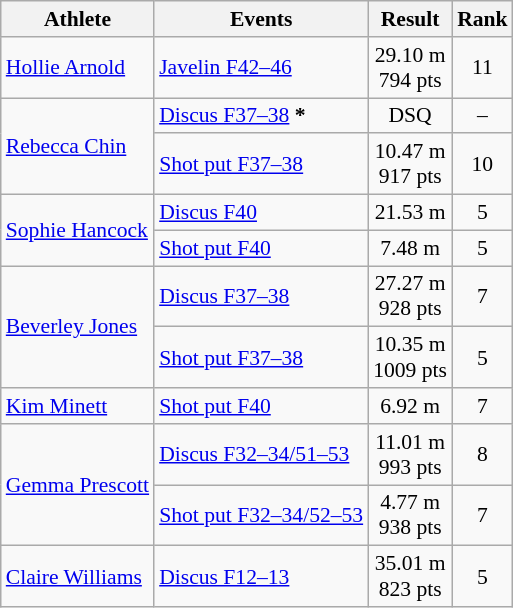<table class=wikitable style="font-size:90%">
<tr>
<th>Athlete</th>
<th>Events</th>
<th>Result</th>
<th>Rank</th>
</tr>
<tr>
<td><a href='#'>Hollie Arnold</a></td>
<td><a href='#'>Javelin F42–46</a></td>
<td align="center">29.10 m<br>794 pts</td>
<td align="center">11</td>
</tr>
<tr>
<td rowspan="2"><a href='#'>Rebecca Chin</a></td>
<td><a href='#'>Discus F37–38</a> <strong>*</strong></td>
<td align="center">DSQ</td>
<td align="center">–</td>
</tr>
<tr>
<td><a href='#'>Shot put F37–38</a></td>
<td align="center">10.47 m<br>917 pts</td>
<td align="center">10</td>
</tr>
<tr>
<td rowspan="2"><a href='#'>Sophie Hancock</a></td>
<td><a href='#'>Discus F40</a></td>
<td align="center">21.53 m</td>
<td align="center">5</td>
</tr>
<tr>
<td><a href='#'>Shot put F40</a></td>
<td align="center">7.48 m</td>
<td align="center">5</td>
</tr>
<tr>
<td rowspan="2"><a href='#'>Beverley Jones</a></td>
<td><a href='#'>Discus F37–38</a></td>
<td align="center">27.27 m<br>928 pts</td>
<td align="center">7</td>
</tr>
<tr>
<td><a href='#'>Shot put F37–38</a></td>
<td align="center">10.35 m<br>1009 pts</td>
<td align="center">5</td>
</tr>
<tr>
<td><a href='#'>Kim Minett</a></td>
<td><a href='#'>Shot put F40</a></td>
<td align="center">6.92 m</td>
<td align="center">7</td>
</tr>
<tr>
<td rowspan="2"><a href='#'>Gemma Prescott</a></td>
<td><a href='#'>Discus F32–34/51–53</a></td>
<td align="center">11.01 m<br>993 pts</td>
<td align="center">8</td>
</tr>
<tr>
<td><a href='#'>Shot put F32–34/52–53</a></td>
<td align="center">4.77 m<br>938 pts</td>
<td align="center">7</td>
</tr>
<tr>
<td><a href='#'>Claire Williams</a></td>
<td><a href='#'>Discus F12–13</a></td>
<td align="center">35.01 m<br>823 pts</td>
<td align="center">5</td>
</tr>
</table>
